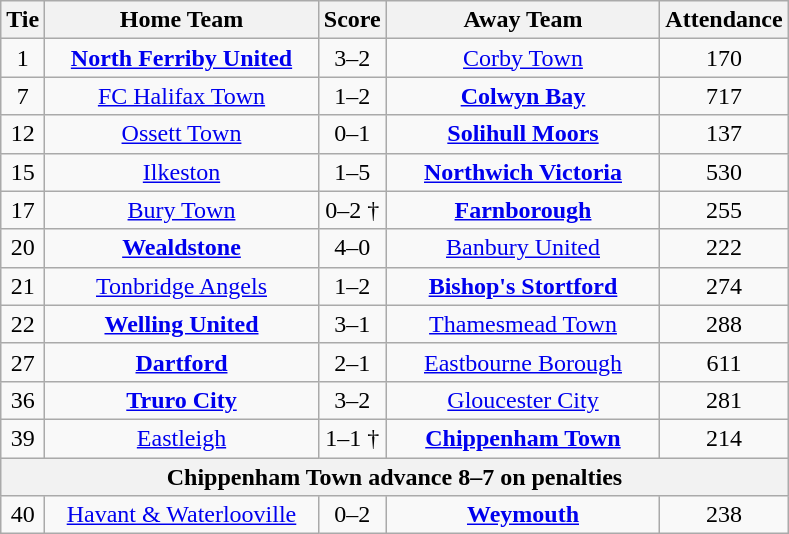<table class="wikitable" style="text-align:center;">
<tr>
<th width=20>Tie</th>
<th width=175>Home Team</th>
<th width=20>Score</th>
<th width=175>Away Team</th>
<th width=20>Attendance</th>
</tr>
<tr>
<td>1</td>
<td><strong><a href='#'>North Ferriby United</a></strong></td>
<td>3–2</td>
<td><a href='#'>Corby Town</a></td>
<td>170</td>
</tr>
<tr>
<td>7</td>
<td><a href='#'>FC Halifax Town</a></td>
<td>1–2</td>
<td><strong><a href='#'>Colwyn Bay</a></strong></td>
<td>717</td>
</tr>
<tr>
<td>12</td>
<td><a href='#'>Ossett Town</a></td>
<td>0–1</td>
<td><strong><a href='#'>Solihull Moors</a></strong></td>
<td>137</td>
</tr>
<tr>
<td>15</td>
<td><a href='#'>Ilkeston</a></td>
<td>1–5</td>
<td><strong><a href='#'>Northwich Victoria</a></strong></td>
<td>530</td>
</tr>
<tr>
<td>17</td>
<td><a href='#'>Bury Town</a></td>
<td>0–2 †</td>
<td><strong><a href='#'>Farnborough</a></strong></td>
<td>255</td>
</tr>
<tr>
<td>20</td>
<td><strong><a href='#'>Wealdstone</a></strong></td>
<td>4–0</td>
<td><a href='#'>Banbury United</a></td>
<td>222</td>
</tr>
<tr>
<td>21</td>
<td><a href='#'>Tonbridge Angels</a></td>
<td>1–2</td>
<td><strong><a href='#'>Bishop's Stortford</a></strong></td>
<td>274</td>
</tr>
<tr>
<td>22</td>
<td><strong><a href='#'>Welling United</a></strong></td>
<td>3–1</td>
<td><a href='#'>Thamesmead Town</a></td>
<td>288</td>
</tr>
<tr>
<td>27</td>
<td><strong><a href='#'>Dartford</a></strong></td>
<td>2–1</td>
<td><a href='#'>Eastbourne Borough</a></td>
<td>611</td>
</tr>
<tr>
<td>36</td>
<td><strong><a href='#'>Truro City</a></strong></td>
<td>3–2</td>
<td><a href='#'>Gloucester City</a></td>
<td>281</td>
</tr>
<tr>
<td>39</td>
<td><a href='#'>Eastleigh</a></td>
<td>1–1 †</td>
<td><strong><a href='#'>Chippenham Town</a></strong></td>
<td>214</td>
</tr>
<tr>
<th colspan="5">Chippenham Town advance 8–7 on penalties</th>
</tr>
<tr>
<td>40</td>
<td><a href='#'>Havant & Waterlooville</a></td>
<td>0–2</td>
<td><strong><a href='#'>Weymouth</a></strong></td>
<td>238</td>
</tr>
</table>
